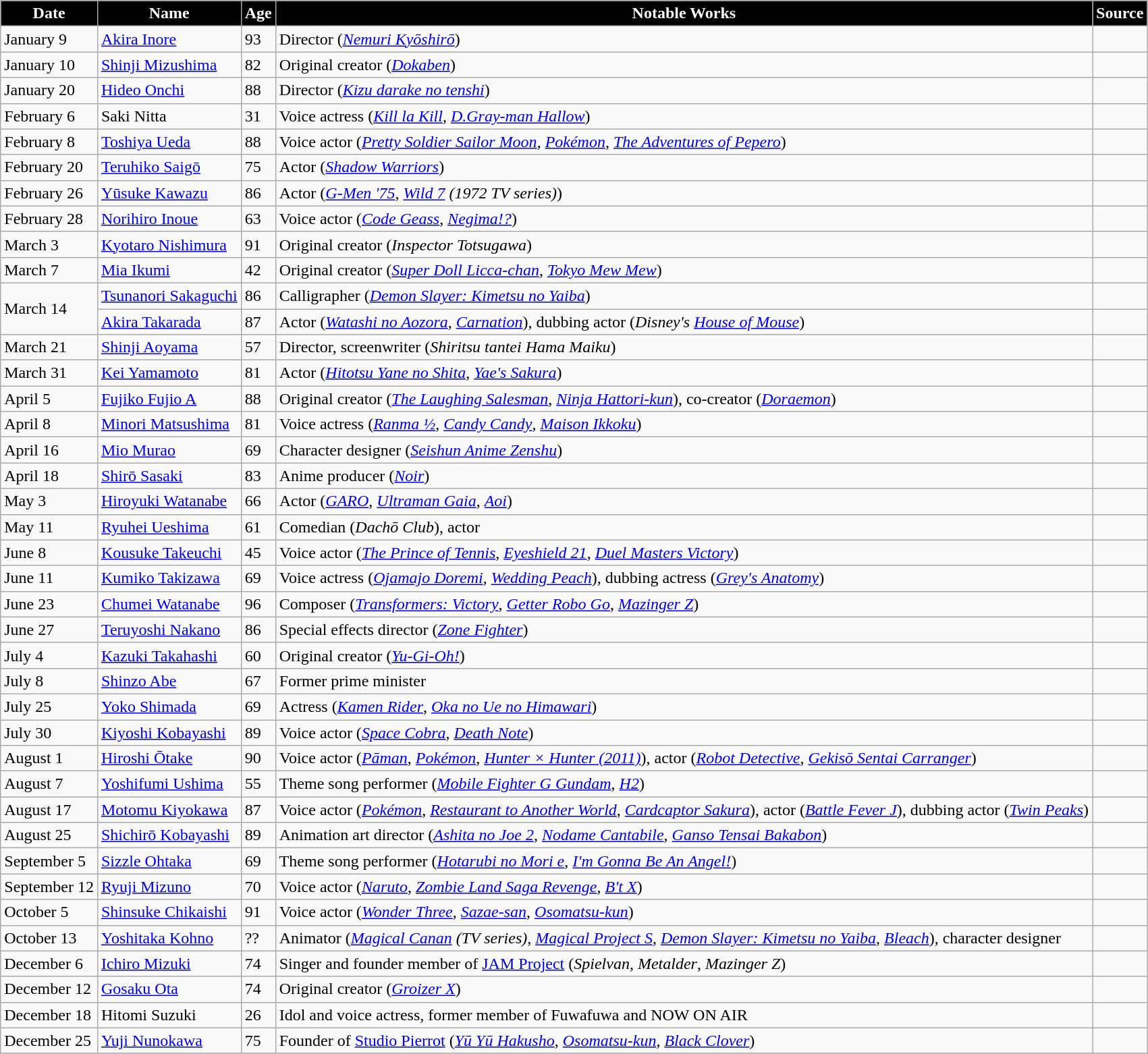<table class="wikitable" style="background:#silver">
<tr>
<th style="background:black; color:white;">Date</th>
<th style="background:black; color:white;">Name</th>
<th style="background:black; color:white;">Age</th>
<th style="background:black; color:white;">Notable Works</th>
<th style="background:black; color:white;">Source</th>
</tr>
<tr>
<td>January 9</td>
<td><a href='#'>Akira Inore</a></td>
<td>93</td>
<td>Director (<em><a href='#'>Nemuri Kyōshirō</a></em>)</td>
<td></td>
</tr>
<tr>
<td>January 10</td>
<td><a href='#'>Shinji Mizushima</a></td>
<td>82</td>
<td>Original creator (<em><a href='#'>Dokaben</a></em>)</td>
<td></td>
</tr>
<tr>
<td>January 20</td>
<td><a href='#'>Hideo Onchi</a></td>
<td>88</td>
<td>Director (<em><a href='#'>Kizu darake no tenshi</a></em>)</td>
<td></td>
</tr>
<tr>
<td>February 6</td>
<td>Saki Nitta</td>
<td>31</td>
<td>Voice actress (<em><a href='#'>Kill la Kill</a></em>, <em><a href='#'>D.Gray-man Hallow</a></em>)</td>
<td></td>
</tr>
<tr>
<td>February 8</td>
<td><a href='#'>Toshiya Ueda</a></td>
<td>88</td>
<td>Voice actor (<em><a href='#'>Pretty Soldier Sailor Moon</a></em>, <em><a href='#'>Pokémon</a></em>, <em><a href='#'>The Adventures of Pepero</a></em>)</td>
<td></td>
</tr>
<tr>
<td>February 20</td>
<td><a href='#'>Teruhiko Saigō</a></td>
<td>75</td>
<td>Actor (<em><a href='#'>Shadow Warriors</a></em>)</td>
<td></td>
</tr>
<tr>
<td>February 26</td>
<td><a href='#'>Yūsuke Kawazu</a></td>
<td>86</td>
<td>Actor (<em><a href='#'>G-Men '75</a></em>, <em><a href='#'>Wild 7</a> (1972 TV series)</em>)</td>
<td></td>
</tr>
<tr>
<td>February 28</td>
<td><a href='#'>Norihiro Inoue</a></td>
<td>63</td>
<td>Voice actor (<em><a href='#'>Code Geass</a></em>, <em><a href='#'>Negima!?</a></em>)</td>
<td></td>
</tr>
<tr>
<td>March 3</td>
<td><a href='#'>Kyotaro Nishimura</a></td>
<td>91</td>
<td>Original creator (<em>Inspector Totsugawa</em>)</td>
<td></td>
</tr>
<tr>
<td>March 7</td>
<td><a href='#'>Mia Ikumi</a></td>
<td>42</td>
<td>Original creator (<em><a href='#'>Super Doll Licca-chan</a></em>, <em><a href='#'>Tokyo Mew Mew</a></em>)</td>
<td></td>
</tr>
<tr>
<td rowspan="2">March 14</td>
<td><a href='#'>Tsunanori Sakaguchi</a></td>
<td>86</td>
<td>Calligrapher (<em><a href='#'>Demon Slayer: Kimetsu no Yaiba</a></em>)</td>
<td></td>
</tr>
<tr>
<td><a href='#'>Akira Takarada</a></td>
<td>87</td>
<td>Actor (<em><a href='#'>Watashi no Aozora</a></em>, <em><a href='#'>Carnation</a></em>), dubbing actor (<em>Disney's <a href='#'>House of Mouse</a></em>)</td>
<td></td>
</tr>
<tr>
<td>March 21</td>
<td><a href='#'>Shinji Aoyama</a></td>
<td>57</td>
<td>Director, screenwriter (<em>Shiritsu tantei Hama Maiku</em>)</td>
<td></td>
</tr>
<tr>
<td>March 31</td>
<td><a href='#'>Kei Yamamoto</a></td>
<td>81</td>
<td>Actor (<em><a href='#'>Hitotsu Yane no Shita</a></em>, <em><a href='#'>Yae's Sakura</a></em>)</td>
<td></td>
</tr>
<tr>
<td>April 5</td>
<td><a href='#'>Fujiko Fujio A</a></td>
<td>88</td>
<td>Original creator (<em><a href='#'>The Laughing Salesman</a></em>, <em><a href='#'>Ninja Hattori-kun</a></em>), co-creator (<em><a href='#'>Doraemon</a></em>)</td>
<td></td>
</tr>
<tr>
<td>April 8</td>
<td><a href='#'>Minori Matsushima</a></td>
<td>81</td>
<td>Voice actress (<em><a href='#'>Ranma ½</a></em>, <em><a href='#'>Candy Candy</a></em>, <em><a href='#'>Maison Ikkoku</a></em>)</td>
<td></td>
</tr>
<tr>
<td>April 16</td>
<td><a href='#'>Mio Murao</a></td>
<td>69</td>
<td>Character designer (<em><a href='#'>Seishun Anime Zenshu</a></em>)</td>
<td></td>
</tr>
<tr>
<td>April 18</td>
<td><a href='#'>Shirō Sasaki</a></td>
<td>83</td>
<td>Anime producer (<em><a href='#'>Noir</a></em>)</td>
<td></td>
</tr>
<tr>
<td>May 3</td>
<td><a href='#'>Hiroyuki Watanabe</a></td>
<td>66</td>
<td>Actor (<em><a href='#'>GARO</a></em>, <em><a href='#'>Ultraman Gaia</a></em>, <em><a href='#'>Aoi</a></em>)</td>
<td></td>
</tr>
<tr>
<td>May 11</td>
<td><a href='#'>Ryuhei Ueshima</a></td>
<td>61</td>
<td>Comedian (<em>Dachō Club</em>), actor</td>
<td></td>
</tr>
<tr>
<td>June 8</td>
<td><a href='#'>Kousuke Takeuchi</a></td>
<td>45</td>
<td>Voice actor (<em><a href='#'>The Prince of Tennis</a></em>, <em><a href='#'>Eyeshield 21</a></em>, <em><a href='#'>Duel Masters Victory</a></em>)</td>
<td></td>
</tr>
<tr>
<td>June 11</td>
<td><a href='#'>Kumiko Takizawa</a></td>
<td>69</td>
<td>Voice actress (<em><a href='#'>Ojamajo Doremi</a></em>, <em><a href='#'>Wedding Peach</a></em>), dubbing actress (<em><a href='#'>Grey's Anatomy</a></em>)</td>
<td></td>
</tr>
<tr>
<td>June 23</td>
<td><a href='#'>Chumei Watanabe</a></td>
<td>96</td>
<td>Composer (<em><a href='#'>Transformers: Victory</a></em>, <em><a href='#'>Getter Robo Go</a></em>, <em><a href='#'>Mazinger Z</a></em>)</td>
<td></td>
</tr>
<tr>
<td>June 27</td>
<td><a href='#'>Teruyoshi Nakano</a></td>
<td>86</td>
<td>Special effects director (<em><a href='#'>Zone Fighter</a></em>)</td>
<td></td>
</tr>
<tr>
<td>July 4</td>
<td><a href='#'>Kazuki Takahashi</a></td>
<td>60</td>
<td>Original creator (<em><a href='#'>Yu-Gi-Oh!</a></em>)</td>
<td></td>
</tr>
<tr>
<td>July 8</td>
<td><a href='#'>Shinzo Abe</a></td>
<td>67</td>
<td>Former prime minister</td>
<td></td>
</tr>
<tr>
<td>July 25</td>
<td><a href='#'>Yoko Shimada</a></td>
<td>69</td>
<td>Actress (<em><a href='#'>Kamen Rider</a></em>, <em><a href='#'>Oka no Ue no Himawari</a></em>)</td>
<td></td>
</tr>
<tr>
<td>July 30</td>
<td><a href='#'>Kiyoshi Kobayashi</a></td>
<td>89</td>
<td>Voice actor (<em><a href='#'>Space Cobra</a></em>, <em><a href='#'>Death Note</a></em>)</td>
<td></td>
</tr>
<tr>
<td>August 1</td>
<td><a href='#'>Hiroshi Ōtake</a></td>
<td>90</td>
<td>Voice actor (<em><a href='#'>Pāman</a></em>, <em><a href='#'>Pokémon</a></em>, <em><a href='#'>Hunter × Hunter (2011)</a></em>), actor (<em><a href='#'>Robot Detective</a></em>, <em><a href='#'>Gekisō Sentai Carranger</a></em>)</td>
<td></td>
</tr>
<tr>
<td>August 7</td>
<td><a href='#'>Yoshifumi Ushima</a></td>
<td>55</td>
<td>Theme song performer (<em><a href='#'>Mobile Fighter G Gundam</a></em>, <em><a href='#'>H2</a></em>)</td>
<td></td>
</tr>
<tr>
<td>August 17</td>
<td><a href='#'>Motomu Kiyokawa</a></td>
<td>87</td>
<td>Voice actor (<em><a href='#'>Pokémon</a></em>, <em><a href='#'>Restaurant to Another World</a></em>, <em><a href='#'>Cardcaptor Sakura</a></em>), actor (<em><a href='#'>Battle Fever J</a></em>), dubbing actor (<em><a href='#'>Twin Peaks</a></em>)</td>
<td></td>
</tr>
<tr>
<td>August 25</td>
<td><a href='#'>Shichirō Kobayashi</a></td>
<td>89</td>
<td>Animation art director (<em><a href='#'>Ashita no Joe 2</a></em>, <em><a href='#'>Nodame Cantabile</a></em>, <em><a href='#'>Ganso Tensai Bakabon</a></em>)</td>
<td></td>
</tr>
<tr>
<td>September 5</td>
<td><a href='#'>Sizzle Ohtaka</a></td>
<td>69</td>
<td>Theme song performer (<em><a href='#'>Hotarubi no Mori e</a></em>, <em><a href='#'>I'm Gonna Be An Angel!</a></em>)</td>
<td></td>
</tr>
<tr>
<td>September 12</td>
<td><a href='#'>Ryuji Mizuno</a></td>
<td>70</td>
<td>Voice actor (<em><a href='#'>Naruto</a></em>, <em><a href='#'>Zombie Land Saga Revenge</a></em>, <em><a href='#'>B't X</a></em>)</td>
<td></td>
</tr>
<tr>
<td>October 5</td>
<td><a href='#'>Shinsuke Chikaishi</a></td>
<td>91</td>
<td>Voice actor (<em><a href='#'>Wonder Three</a></em>, <em><a href='#'>Sazae-san</a></em>, <em><a href='#'>Osomatsu-kun</a></em>)</td>
<td></td>
</tr>
<tr>
<td>October 13</td>
<td><a href='#'>Yoshitaka Kohno</a></td>
<td>??</td>
<td>Animator (<em><a href='#'>Magical Canan</a> (TV series)</em>, <em><a href='#'>Magical Project S</a></em>, <em><a href='#'>Demon Slayer: Kimetsu no Yaiba</a></em>, <em><a href='#'>Bleach</a></em>), character designer</td>
<td></td>
</tr>
<tr>
<td>December 6</td>
<td><a href='#'>Ichiro Mizuki</a></td>
<td>74</td>
<td>Singer and founder member of <a href='#'>JAM Project</a> (<em>Spielvan</em>, <em>Metalder</em>, <em>Mazinger Z</em>)</td>
<td></td>
</tr>
<tr>
<td>December 12</td>
<td><a href='#'>Gosaku Ota</a></td>
<td>74</td>
<td>Original creator (<em><a href='#'>Groizer X</a></em>)</td>
<td></td>
</tr>
<tr>
<td>December 18</td>
<td>Hitomi Suzuki</td>
<td>26</td>
<td>Idol and voice actress, former member of Fuwafuwa and NOW ON AIR</td>
<td></td>
</tr>
<tr>
<td>December 25</td>
<td><a href='#'>Yuji Nunokawa</a></td>
<td>75</td>
<td>Founder of <a href='#'>Studio Pierrot</a> (<em><a href='#'>Yū Yū Hakusho</a></em>, <em><a href='#'>Osomatsu-kun</a></em>, <em><a href='#'>Black Clover</a></em>)</td>
<td></td>
</tr>
</table>
